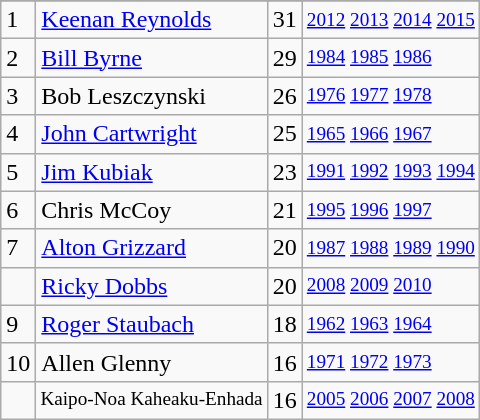<table class="wikitable">
<tr>
</tr>
<tr>
<td>1</td>
<td><a href='#'>Keenan Reynolds</a></td>
<td>31</td>
<td style="font-size:80%;"><a href='#'>2012</a> <a href='#'>2013</a> <a href='#'>2014</a> <a href='#'>2015</a></td>
</tr>
<tr>
<td>2</td>
<td><a href='#'>Bill Byrne</a></td>
<td>29</td>
<td style="font-size:80%;"><a href='#'>1984</a> <a href='#'>1985</a> <a href='#'>1986</a></td>
</tr>
<tr>
<td>3</td>
<td>Bob Leszczynski</td>
<td>26</td>
<td style="font-size:80%;"><a href='#'>1976</a> <a href='#'>1977</a> <a href='#'>1978</a></td>
</tr>
<tr>
<td>4</td>
<td><a href='#'>John Cartwright</a></td>
<td>25</td>
<td style="font-size:80%;"><a href='#'>1965</a> <a href='#'>1966</a> <a href='#'>1967</a></td>
</tr>
<tr>
<td>5</td>
<td><a href='#'>Jim Kubiak</a></td>
<td>23</td>
<td style="font-size:80%;"><a href='#'>1991</a> <a href='#'>1992</a> <a href='#'>1993</a> <a href='#'>1994</a></td>
</tr>
<tr>
<td>6</td>
<td>Chris McCoy</td>
<td>21</td>
<td style="font-size:80%;"><a href='#'>1995</a> <a href='#'>1996</a> <a href='#'>1997</a></td>
</tr>
<tr>
<td>7</td>
<td><a href='#'>Alton Grizzard</a></td>
<td>20</td>
<td style="font-size:80%;"><a href='#'>1987</a> <a href='#'>1988</a> <a href='#'>1989</a> <a href='#'>1990</a></td>
</tr>
<tr>
<td></td>
<td><a href='#'>Ricky Dobbs</a></td>
<td>20</td>
<td style="font-size:80%;"><a href='#'>2008</a> <a href='#'>2009</a> <a href='#'>2010</a></td>
</tr>
<tr>
<td>9</td>
<td><a href='#'>Roger Staubach</a></td>
<td>18</td>
<td style="font-size:80%;"><a href='#'>1962</a> <a href='#'>1963</a> <a href='#'>1964</a></td>
</tr>
<tr>
<td>10</td>
<td>Allen Glenny</td>
<td>16</td>
<td style="font-size:80%;"><a href='#'>1971</a> <a href='#'>1972</a> <a href='#'>1973</a></td>
</tr>
<tr>
<td></td>
<td style="font-size:80%;">Kaipo-Noa Kaheaku-Enhada</td>
<td>16</td>
<td style="font-size:80%;"><a href='#'>2005</a> <a href='#'>2006</a> <a href='#'>2007</a> <a href='#'>2008</a></td>
</tr>
</table>
